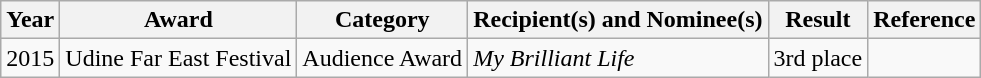<table class="wikitable">
<tr>
<th>Year</th>
<th>Award</th>
<th>Category</th>
<th>Recipient(s) and Nominee(s)</th>
<th>Result</th>
<th>Reference</th>
</tr>
<tr>
<td>2015</td>
<td>Udine Far East Festival</td>
<td>Audience Award</td>
<td><em>My Brilliant Life</em></td>
<td>3rd place</td>
<td></td>
</tr>
</table>
